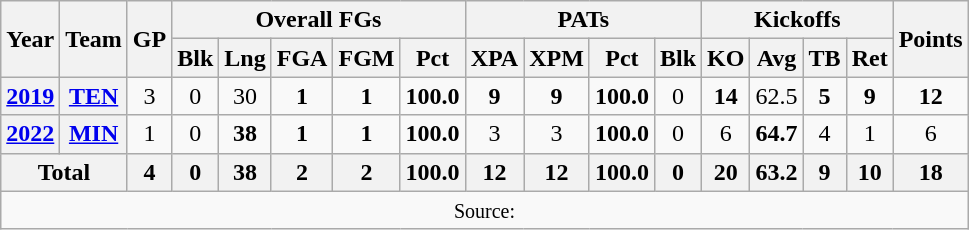<table class=wikitable style="text-align:center;">
<tr>
<th rowspan=2>Year</th>
<th rowspan=2>Team</th>
<th rowspan=2>GP</th>
<th colspan=5>Overall FGs</th>
<th colspan=4>PATs</th>
<th colspan=4>Kickoffs</th>
<th rowspan=2>Points</th>
</tr>
<tr>
<th>Blk</th>
<th>Lng</th>
<th>FGA</th>
<th>FGM</th>
<th>Pct</th>
<th>XPA</th>
<th>XPM</th>
<th>Pct</th>
<th>Blk</th>
<th>KO</th>
<th>Avg</th>
<th>TB</th>
<th>Ret</th>
</tr>
<tr>
<th><a href='#'>2019</a></th>
<th><a href='#'>TEN</a></th>
<td>3</td>
<td>0</td>
<td>30</td>
<td><strong>1</strong></td>
<td><strong>1</strong></td>
<td><strong>100.0</strong></td>
<td><strong>9</strong></td>
<td><strong>9</strong></td>
<td><strong>100.0</strong></td>
<td>0</td>
<td><strong>14</strong></td>
<td>62.5</td>
<td><strong>5</strong></td>
<td><strong>9</strong></td>
<td><strong>12</strong></td>
</tr>
<tr>
<th><a href='#'>2022</a></th>
<th><a href='#'>MIN</a></th>
<td>1</td>
<td>0</td>
<td><strong>38</strong></td>
<td><strong>1</strong></td>
<td><strong>1</strong></td>
<td><strong>100.0</strong></td>
<td>3</td>
<td>3</td>
<td><strong>100.0</strong></td>
<td>0</td>
<td>6</td>
<td><strong>64.7</strong></td>
<td>4</td>
<td>1</td>
<td>6</td>
</tr>
<tr>
<th colspan=2>Total</th>
<th>4</th>
<th>0</th>
<th>38</th>
<th>2</th>
<th>2</th>
<th>100.0</th>
<th>12</th>
<th>12</th>
<th>100.0</th>
<th>0</th>
<th>20</th>
<th>63.2</th>
<th>9</th>
<th>10</th>
<th>18</th>
</tr>
<tr>
<td colspan="17"><small>Source: </small></td>
</tr>
</table>
